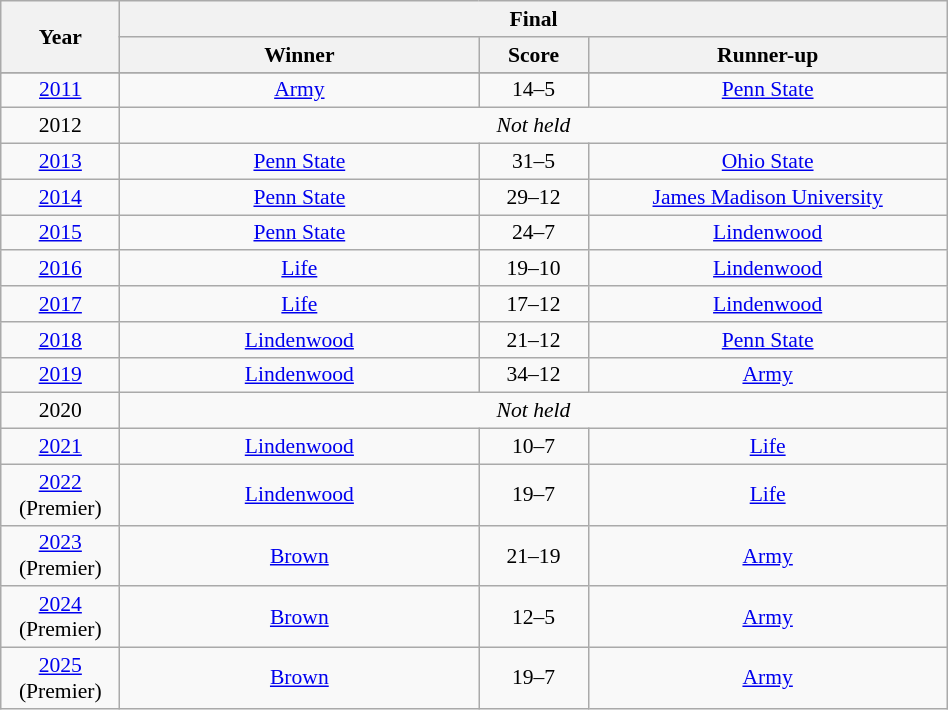<table class="wikitable" style="font-size:90%; width: 50%; text-align: center;">
<tr>
<th rowspan=2 style="width:50px;">Year</th>
<th colspan=3>Final</th>
</tr>
<tr>
<th style="width:180px;">Winner</th>
<th style="width:50px;">Score</th>
<th style="width:180px;">Runner-up</th>
</tr>
<tr>
</tr>
<tr>
<td><a href='#'>2011</a></td>
<td><a href='#'>Army</a></td>
<td>14–5</td>
<td><a href='#'>Penn State</a></td>
</tr>
<tr>
<td>2012</td>
<td colspan=3><em>Not held</em></td>
</tr>
<tr>
<td><a href='#'>2013</a></td>
<td><a href='#'>Penn State</a></td>
<td>31–5</td>
<td><a href='#'>Ohio State</a></td>
</tr>
<tr>
<td><a href='#'>2014</a></td>
<td><a href='#'>Penn State</a></td>
<td>29–12</td>
<td><a href='#'>James Madison University</a></td>
</tr>
<tr>
<td><a href='#'>2015</a></td>
<td><a href='#'>Penn State</a></td>
<td>24–7</td>
<td><a href='#'>Lindenwood</a></td>
</tr>
<tr>
<td><a href='#'>2016</a></td>
<td><a href='#'>Life</a></td>
<td>19–10</td>
<td><a href='#'>Lindenwood</a></td>
</tr>
<tr>
<td><a href='#'>2017</a></td>
<td><a href='#'>Life</a></td>
<td>17–12</td>
<td><a href='#'>Lindenwood</a></td>
</tr>
<tr>
<td><a href='#'>2018</a></td>
<td><a href='#'>Lindenwood</a></td>
<td>21–12</td>
<td><a href='#'>Penn State</a></td>
</tr>
<tr>
<td><a href='#'>2019</a></td>
<td><a href='#'>Lindenwood</a></td>
<td>34–12</td>
<td><a href='#'>Army</a></td>
</tr>
<tr>
<td>2020</td>
<td colspan=3><em>Not held</em></td>
</tr>
<tr>
<td><a href='#'>2021</a></td>
<td><a href='#'>Lindenwood</a></td>
<td>10–7</td>
<td><a href='#'>Life</a></td>
</tr>
<tr>
<td><a href='#'>2022</a><br>(Premier)</td>
<td><a href='#'>Lindenwood</a></td>
<td>19–7</td>
<td><a href='#'>Life</a></td>
</tr>
<tr>
<td><a href='#'>2023</a><br>(Premier)</td>
<td><a href='#'>Brown</a></td>
<td>21–19</td>
<td><a href='#'>Army</a></td>
</tr>
<tr>
<td><a href='#'>2024</a><br>(Premier)</td>
<td><a href='#'>Brown</a></td>
<td>12–5</td>
<td><a href='#'>Army</a></td>
</tr>
<tr>
<td><a href='#'>2025</a><br>(Premier)</td>
<td><a href='#'>Brown</a></td>
<td>19–7</td>
<td><a href='#'>Army</a></td>
</tr>
</table>
